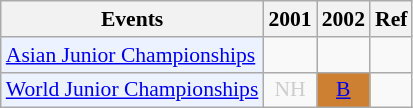<table class="wikitable" style="font-size: 90%; text-align:center">
<tr>
<th>Events</th>
<th>2001</th>
<th>2002</th>
<th>Ref</th>
</tr>
<tr>
<td bgcolor="#ECF2FF"; align="left"><a href='#'>Asian Junior Championships</a></td>
<td></td>
<td></td>
<td></td>
</tr>
<tr>
<td bgcolor="#ECF2FF"; align="left"><a href='#'>World Junior Championships</a></td>
<td style=color:#ccc>NH</td>
<td bgcolor=CD7F32><a href='#'>B</a></td>
<td></td>
</tr>
</table>
